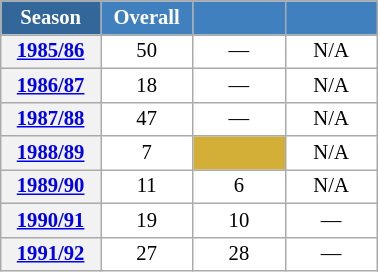<table class="wikitable" style="font-size:86%; text-align:center; border:grey solid 1px; border-collapse:collapse; background:#ffffff;">
<tr>
<th style="background-color:#369; color:white; width:60px;"> Season </th>
<th style="background-color:#4180be; color:white; width:55px;">Overall</th>
<th style="background-color:#4180be; color:white; width:55px;"></th>
<th style="background-color:#4180be; color:white; width:55px;"></th>
</tr>
<tr>
<th scope=row align=center><a href='#'>1985/86</a></th>
<td align=center>50</td>
<td align=center>—</td>
<td align=center>N/A</td>
</tr>
<tr>
<th scope=row align=center><a href='#'>1986/87</a></th>
<td align=center>18</td>
<td align=center>—</td>
<td align=center>N/A</td>
</tr>
<tr>
<th scope=row align=center><a href='#'>1987/88</a></th>
<td align=center>47</td>
<td align=center>—</td>
<td align=center>N/A</td>
</tr>
<tr>
<th scope=row align=center><a href='#'>1988/89</a></th>
<td align=center>7</td>
<td align=center bgcolor=#D4AF37></td>
<td align=center>N/A</td>
</tr>
<tr>
<th scope=row align=center><a href='#'>1989/90</a></th>
<td align=center>11</td>
<td align=center>6</td>
<td align=center>N/A</td>
</tr>
<tr>
<th scope=row align=center><a href='#'>1990/91</a></th>
<td align=center>19</td>
<td align=center>10</td>
<td align=center>—</td>
</tr>
<tr>
<th scope=row align=center><a href='#'>1991/92</a></th>
<td align=center>27</td>
<td align=center>28</td>
<td align=center>—</td>
</tr>
</table>
